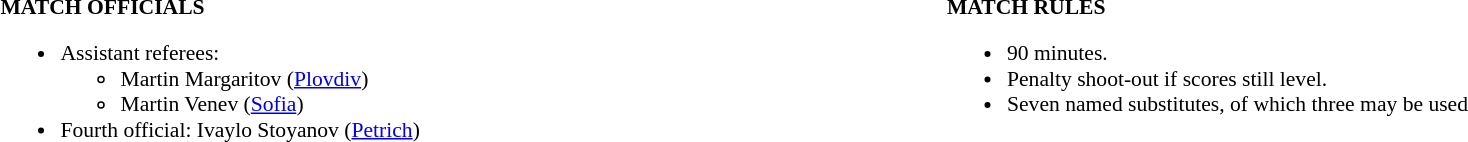<table width=100% style="font-size: 90%">
<tr>
<td width=50% valign=top><br><strong>MATCH OFFICIALS</strong><ul><li>Assistant referees:<ul><li>Martin Margaritov (<a href='#'>Plovdiv</a>)</li><li>Martin Venev (<a href='#'>Sofia</a>)</li></ul></li><li>Fourth official: Ivaylo Stoyanov (<a href='#'>Petrich</a>)</li></ul></td>
<td width=50% valign=top><br><strong>MATCH RULES</strong><ul><li>90 minutes.</li><li>Penalty shoot-out if scores still level.</li><li>Seven named substitutes, of which three may be used</li></ul></td>
</tr>
</table>
